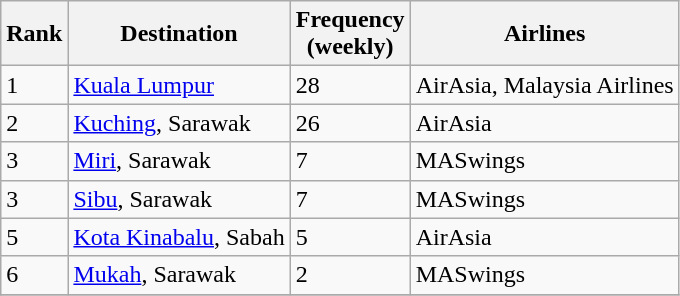<table class="wikitable sortable" style="align=center;">
<tr>
<th>Rank</th>
<th>Destination</th>
<th>Frequency<br>(weekly)</th>
<th>Airlines</th>
</tr>
<tr>
<td>1</td>
<td> <a href='#'>Kuala Lumpur</a></td>
<td>28</td>
<td>AirAsia, Malaysia Airlines</td>
</tr>
<tr>
<td>2</td>
<td> <a href='#'>Kuching</a>, Sarawak</td>
<td>26</td>
<td>AirAsia</td>
</tr>
<tr>
<td>3</td>
<td> <a href='#'>Miri</a>, Sarawak</td>
<td>7</td>
<td>MASwings</td>
</tr>
<tr>
<td>3</td>
<td> <a href='#'>Sibu</a>, Sarawak</td>
<td>7</td>
<td>MASwings</td>
</tr>
<tr>
<td>5</td>
<td> <a href='#'>Kota Kinabalu</a>, Sabah</td>
<td>5</td>
<td>AirAsia</td>
</tr>
<tr>
<td>6</td>
<td> <a href='#'>Mukah</a>, Sarawak</td>
<td>2</td>
<td>MASwings</td>
</tr>
<tr>
</tr>
</table>
